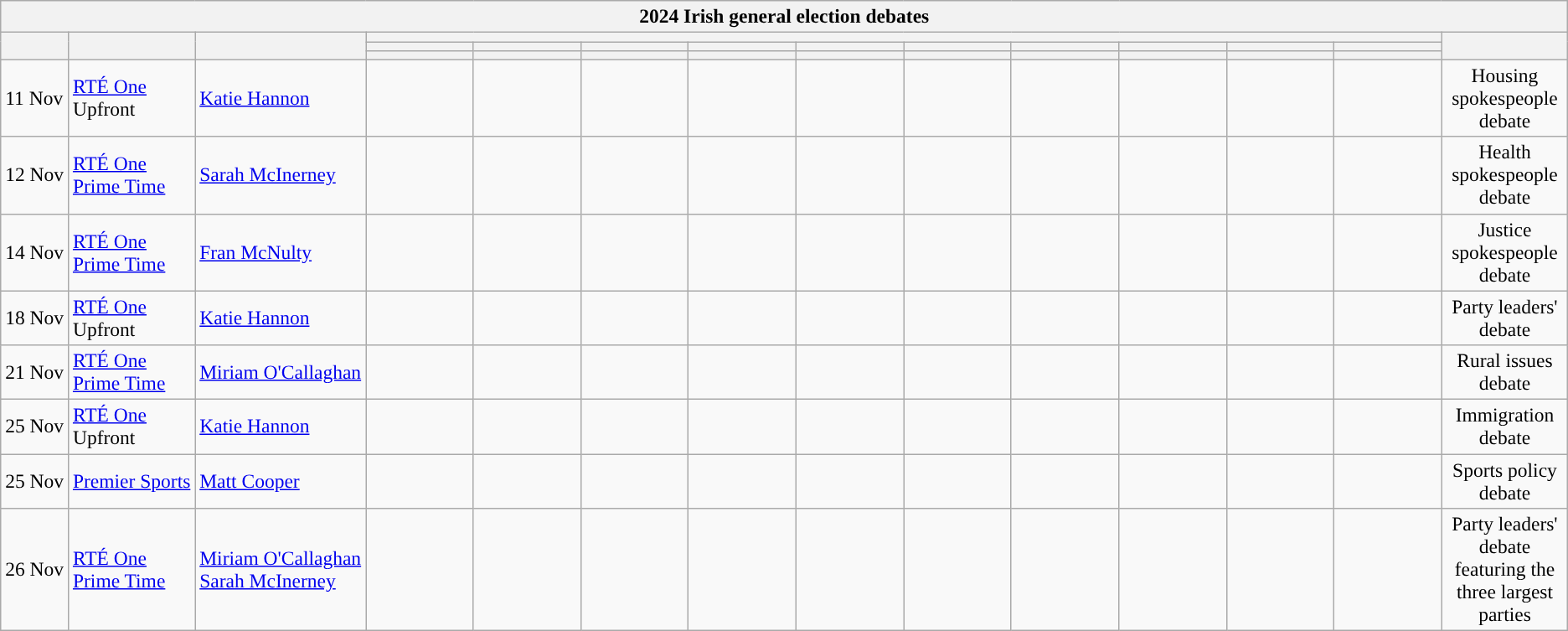<table class="wikitable sortable collapsible" style="font-size:98%; text-align:center;">
<tr>
<th colspan="14">2024 Irish general election debates</th>
</tr>
<tr>
<th style="white-space:nowrap;" rowspan="3"></th>
<th rowspan="3"></th>
<th rowspan="3"></th>
<th scope="col" colspan="10">    </th>
<th rowspan="3"></th>
</tr>
<tr>
<th scope="col" style="width:5em;"></th>
<th scope="col" style="width:5em;"></th>
<th scope="col" style="width:5em;"></th>
<th scope="col" style="width:5em;"></th>
<th scope="col" style="width:5em;"></th>
<th scope="col" style="width:5em;"></th>
<th scope="col" style="width:5em;"></th>
<th scope="col" style="width:5em;"></th>
<th scope="col" style="width:5em;"></th>
<th scope="col" style="width:5em;"></th>
</tr>
<tr>
<th style="background:"></th>
<th style="background:"></th>
<th style="background:"></th>
<th style="background:"></th>
<th style="background:"></th>
<th style="background:"></th>
<th style="background:"></th>
<th style="background:"></th>
<th style="background:"></th>
<th style="background:"></th>
</tr>
<tr>
<td style="white-space:nowrap; text-align:left;">11 Nov</td>
<td style="white-space:nowrap; text-align:left;"><a href='#'>RTÉ One</a><br>Upfront</td>
<td style="white-space:nowrap; text-align:left;"><a href='#'>Katie Hannon</a></td>
<td></td>
<td></td>
<td></td>
<td></td>
<td></td>
<td></td>
<td></td>
<td></td>
<td></td>
<td></td>
<td>Housing spokespeople debate</td>
</tr>
<tr>
<td style="white-space:nowrap; text-align:left;">12 Nov</td>
<td style="white-space:nowrap; text-align:left;"><a href='#'>RTÉ One</a><br><a href='#'>Prime Time</a></td>
<td style="white-space:nowrap; text-align:left;"><a href='#'>Sarah McInerney</a></td>
<td></td>
<td></td>
<td></td>
<td></td>
<td></td>
<td></td>
<td></td>
<td></td>
<td></td>
<td></td>
<td>Health spokespeople debate</td>
</tr>
<tr>
<td style="white-space:nowrap; text-align:left;">14 Nov</td>
<td style="white-space:nowrap; text-align:left;"><a href='#'>RTÉ One</a><br><a href='#'>Prime Time</a></td>
<td style="white-space:nowrap; text-align:left;"><a href='#'>Fran McNulty</a></td>
<td></td>
<td></td>
<td></td>
<td></td>
<td></td>
<td></td>
<td></td>
<td></td>
<td></td>
<td></td>
<td>Justice spokespeople debate</td>
</tr>
<tr>
<td style="white-space:nowrap; text-align:left;">18 Nov</td>
<td style="white-space:nowrap; text-align:left;"><a href='#'>RTÉ One</a><br>Upfront</td>
<td style="white-space:nowrap; text-align:left;"><a href='#'>Katie Hannon</a></td>
<td></td>
<td></td>
<td></td>
<td></td>
<td></td>
<td></td>
<td></td>
<td></td>
<td></td>
<td></td>
<td>Party leaders' debate</td>
</tr>
<tr>
<td style="white-space:nowrap; text-align:left;">21 Nov</td>
<td style="white-space:nowrap; text-align:left;"><a href='#'>RTÉ One</a><br><a href='#'>Prime Time</a></td>
<td style="white-space:nowrap; text-align:left;"><a href='#'>Miriam O'Callaghan</a></td>
<td></td>
<td></td>
<td></td>
<td></td>
<td></td>
<td></td>
<td></td>
<td></td>
<td></td>
<td></td>
<td>Rural issues debate</td>
</tr>
<tr>
<td style="white-space:nowrap; text-align:left;">25 Nov</td>
<td style="white-space:nowrap; text-align:left;"><a href='#'>RTÉ One</a><br>Upfront</td>
<td style="white-space:nowrap; text-align:left;"><a href='#'>Katie Hannon</a></td>
<td></td>
<td></td>
<td></td>
<td></td>
<td></td>
<td></td>
<td></td>
<td></td>
<td></td>
<td></td>
<td>Immigration debate</td>
</tr>
<tr>
<td style="white-space:nowrap; text-align:left;">25 Nov</td>
<td style="white-space:nowrap; text-align:left;"><a href='#'>Premier Sports</a></td>
<td style="white-space:nowrap; text-align:left;"><a href='#'>Matt Cooper</a></td>
<td></td>
<td></td>
<td></td>
<td></td>
<td></td>
<td></td>
<td></td>
<td></td>
<td></td>
<td></td>
<td>Sports policy debate</td>
</tr>
<tr>
<td style="white-space:nowrap; text-align:left;">26 Nov</td>
<td style="white-space:nowrap; text-align:left;"><a href='#'>RTÉ One</a><br><a href='#'>Prime Time</a></td>
<td style="white-space:nowrap; text-align:left;"><a href='#'>Miriam O'Callaghan</a><br><a href='#'>Sarah McInerney</a></td>
<td></td>
<td></td>
<td></td>
<td></td>
<td></td>
<td></td>
<td></td>
<td></td>
<td></td>
<td></td>
<td>Party leaders' debate featuring the three largest parties</td>
</tr>
</table>
